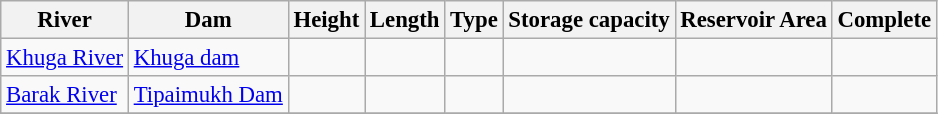<table class="wikitable sortable" style="font-size: 95%;">
<tr>
<th>River</th>
<th>Dam</th>
<th>Height</th>
<th>Length</th>
<th>Type</th>
<th>Storage capacity</th>
<th>Reservoir Area</th>
<th>Complete</th>
</tr>
<tr>
<td><a href='#'>Khuga River</a></td>
<td><a href='#'>Khuga dam</a></td>
<td></td>
<td></td>
<td></td>
<td></td>
<td></td>
<td></td>
</tr>
<tr>
<td><a href='#'>Barak River</a></td>
<td><a href='#'>Tipaimukh Dam</a></td>
<td></td>
<td></td>
<td></td>
<td></td>
<td></td>
<td></td>
</tr>
<tr>
</tr>
</table>
